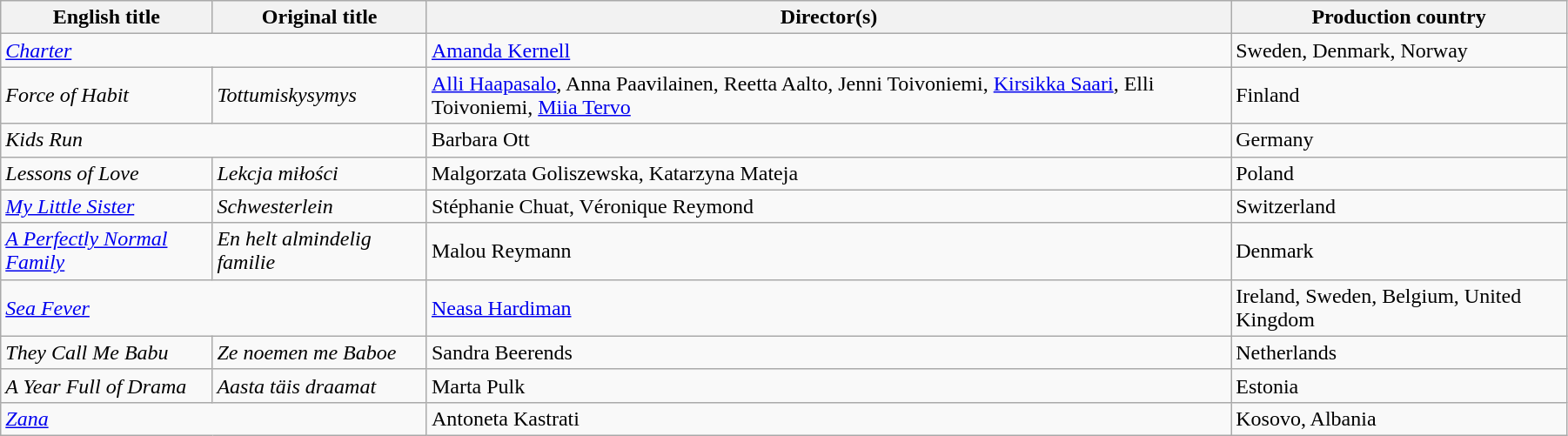<table class="wikitable" style="width:95%; margin-bottom:2px">
<tr>
<th>English title</th>
<th>Original title</th>
<th>Director(s)</th>
<th>Production country</th>
</tr>
<tr>
<td colspan="2"><em><a href='#'>Charter</a></em></td>
<td><a href='#'>Amanda Kernell</a></td>
<td>Sweden, Denmark, Norway</td>
</tr>
<tr>
<td><em>Force of Habit</em></td>
<td><em>Tottumiskysymys</em></td>
<td><a href='#'>Alli Haapasalo</a>, Anna Paavilainen, Reetta Aalto, Jenni Toivoniemi, <a href='#'>Kirsikka Saari</a>, Elli Toivoniemi, <a href='#'>Miia Tervo</a></td>
<td>Finland</td>
</tr>
<tr>
<td colspan="2"><em>Kids Run</em></td>
<td>Barbara Ott</td>
<td>Germany</td>
</tr>
<tr>
<td><em>Lessons of Love</em></td>
<td><em>Lekcja miłości</em></td>
<td>Malgorzata Goliszewska, Katarzyna Mateja</td>
<td>Poland</td>
</tr>
<tr>
<td><em><a href='#'>My Little Sister</a></em></td>
<td><em>Schwesterlein</em></td>
<td>Stéphanie Chuat, Véronique Reymond</td>
<td>Switzerland</td>
</tr>
<tr>
<td><em><a href='#'>A Perfectly Normal Family</a></em></td>
<td><em>En helt almindelig familie</em></td>
<td>Malou Reymann</td>
<td>Denmark</td>
</tr>
<tr>
<td colspan="2"><em><a href='#'>Sea Fever</a></em></td>
<td><a href='#'>Neasa Hardiman</a></td>
<td>Ireland, Sweden, Belgium, United Kingdom</td>
</tr>
<tr>
<td><em>They Call Me Babu</em></td>
<td><em>Ze noemen me Baboe</em></td>
<td>Sandra Beerends</td>
<td>Netherlands</td>
</tr>
<tr>
<td><em>A Year Full of Drama</em></td>
<td><em>Aasta täis draamat</em></td>
<td>Marta Pulk</td>
<td>Estonia</td>
</tr>
<tr>
<td colspan="2"><em><a href='#'>Zana</a></em></td>
<td>Antoneta Kastrati</td>
<td>Kosovo, Albania</td>
</tr>
</table>
